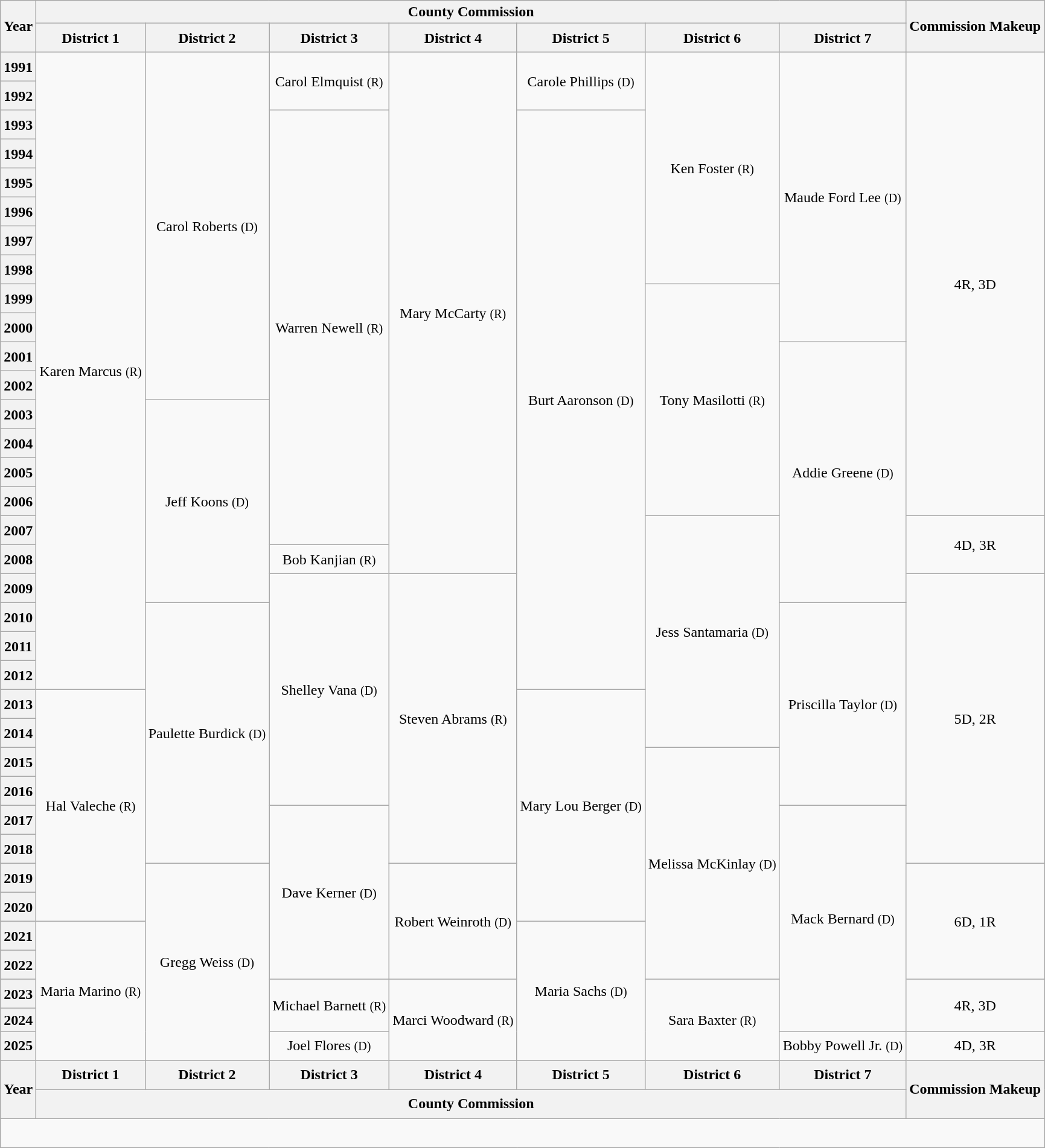<table class=wikitable style="text-align:center">
<tr>
<th rowspan=2>Year</th>
<th colspan=7>County Commission</th>
<th rowspan=2>Commission Makeup</th>
</tr>
<tr style="height:2em">
<th>District 1</th>
<th>District 2</th>
<th>District 3</th>
<th>District 4</th>
<th>District 5</th>
<th>District 6</th>
<th>District 7</th>
</tr>
<tr style="height:2em">
<th>1991</th>
<td rowspan=22 >Karen Marcus <small>(R)</small></td>
<td rowspan=12 >Carol Roberts <small>(D)</small></td>
<td rowspan=2 >Carol Elmquist <small>(R)</small></td>
<td rowspan=18 >Mary McCarty <small>(R)</small></td>
<td rowspan=2 >Carole Phillips <small>(D)</small></td>
<td rowspan=8 >Ken Foster <small>(R)</small></td>
<td rowspan=10 >Maude Ford Lee <small>(D)</small></td>
<td rowspan=16 >4R, 3D</td>
</tr>
<tr style="height:2em">
<th>1992</th>
</tr>
<tr style="height:2em">
<th>1993</th>
<td rowspan=15 >Warren Newell <small>(R)</small></td>
<td rowspan=20 >Burt Aaronson <small>(D)</small></td>
</tr>
<tr style="height:2em">
<th>1994</th>
</tr>
<tr style="height:2em">
<th>1995</th>
</tr>
<tr style="height:2em">
<th>1996</th>
</tr>
<tr style="height:2em">
<th>1997</th>
</tr>
<tr style="height:2em">
<th>1998</th>
</tr>
<tr style="height:2em">
<th>1999</th>
<td rowspan=8 >Tony Masilotti <small>(R)</small></td>
</tr>
<tr style="height:2em">
<th>2000</th>
</tr>
<tr style="height:2em">
<th>2001</th>
<td rowspan=9 >Addie Greene <small>(D)</small></td>
</tr>
<tr style="height:2em">
<th>2002</th>
</tr>
<tr style="height:2em">
<th>2003</th>
<td rowspan=7 >Jeff Koons <small>(D)</small></td>
</tr>
<tr style="height:2em">
<th>2004</th>
</tr>
<tr style="height:2em">
<th>2005</th>
</tr>
<tr style="height:2em">
<th>2006</th>
</tr>
<tr style="height:2em">
<th>2007</th>
<td rowspan=8 >Jess Santamaria <small>(D)</small></td>
<td rowspan=2 >4D, 3R</td>
</tr>
<tr style="height:2em">
<th>2008</th>
<td rowspan=1 >Bob Kanjian <small>(R)</small></td>
</tr>
<tr style="height:2em">
<th>2009</th>
<td rowspan=8 >Shelley Vana <small>(D)</small></td>
<td rowspan=10 >Steven Abrams <small>(R)</small></td>
<td rowspan=10 >5D, 2R</td>
</tr>
<tr style="height:2em">
<th>2010</th>
<td rowspan=9 >Paulette Burdick <small>(D)</small></td>
<td rowspan=7 >Priscilla Taylor <small>(D)</small></td>
</tr>
<tr style="height:2em">
<th>2011</th>
</tr>
<tr style="height:2em">
<th>2012</th>
</tr>
<tr style="height:2em">
<th>2013</th>
<td rowspan=8 >Hal Valeche <small>(R)</small></td>
<td rowspan=8 >Mary Lou Berger <small>(D)</small></td>
</tr>
<tr style="height:2em">
<th>2014</th>
</tr>
<tr style="height:2em">
<th>2015</th>
<td rowspan=8 >Melissa McKinlay <small>(D)</small></td>
</tr>
<tr style="height:2em">
<th>2016</th>
</tr>
<tr style="height:2em">
<th>2017</th>
<td rowspan=6 >Dave Kerner <small>(D)</small></td>
<td rowspan=8 >Mack Bernard <small>(D)</small></td>
</tr>
<tr style="height:2em">
<th>2018</th>
</tr>
<tr style="height:2em">
<th>2019</th>
<td rowspan=7 >Gregg Weiss <small>(D)</small></td>
<td rowspan=4 >Robert Weinroth <small>(D)</small></td>
<td rowspan=4 >6D, 1R</td>
</tr>
<tr style="height:2em">
<th>2020</th>
</tr>
<tr style="height:2em">
<th>2021</th>
<td rowspan=5 >Maria Marino <small>(R)</small></td>
<td rowspan=5 >Maria Sachs <small>(D)</small></td>
</tr>
<tr style="height:2em">
<th>2022</th>
</tr>
<tr style="height:2em">
<th>2023</th>
<td rowspan=2 >Michael Barnett <small>(R)</small></td>
<td rowspan=3 >Marci Woodward <small>(R)</small></td>
<td rowspan=3 >Sara Baxter <small>(R)</small></td>
<td rowspan=2 >4R, 3D</td>
</tr>
<tr>
<th>2024</th>
</tr>
<tr style="height:2em">
<th>2025</th>
<td rowspan=1 >Joel Flores <small>(D)</small></td>
<td rowspan=1 >Bobby Powell Jr. <small>(D)</small></td>
<td rowspan=1 >4D, 3R</td>
</tr>
<tr style="height:2em">
<th rowspan=2>Year</th>
<th>District 1</th>
<th>District 2</th>
<th>District 3</th>
<th>District 4</th>
<th>District 5</th>
<th>District 6</th>
<th>District 7</th>
<th rowspan=2>Commission Makeup</th>
</tr>
<tr style="height:2em">
<th colspan=7>County Commission</th>
</tr>
<tr style="height:2em">
</tr>
</table>
